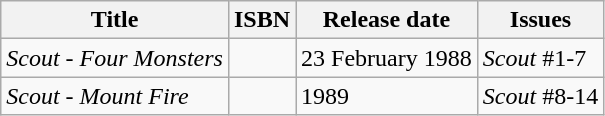<table class="wikitable">
<tr>
<th>Title</th>
<th>ISBN</th>
<th>Release date</th>
<th>Issues</th>
</tr>
<tr>
<td><em>Scout - Four Monsters</em></td>
<td></td>
<td>23 February 1988</td>
<td><em>Scout</em> #1-7</td>
</tr>
<tr>
<td><em>Scout - Mount Fire</em></td>
<td></td>
<td>1989</td>
<td><em>Scout</em> #8-14</td>
</tr>
</table>
